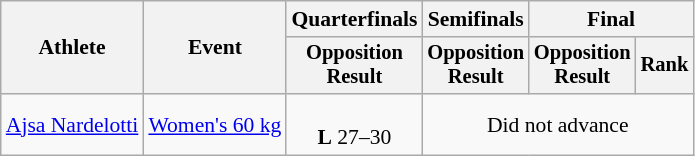<table class="wikitable" style="font-size:90%">
<tr>
<th rowspan=2>Athlete</th>
<th rowspan=2>Event</th>
<th>Quarterfinals</th>
<th>Semifinals</th>
<th colspan=2>Final</th>
</tr>
<tr style="font-size:95%">
<th>Opposition<br>Result</th>
<th>Opposition<br>Result</th>
<th>Opposition<br>Result</th>
<th>Rank</th>
</tr>
<tr align=center>
<td align=left><a href='#'>Ajsa Nardelotti</a></td>
<td align=left><a href='#'>Women's 60 kg</a></td>
<td><br><strong>L</strong> 27–30</td>
<td colspan=3>Did not advance</td>
</tr>
</table>
